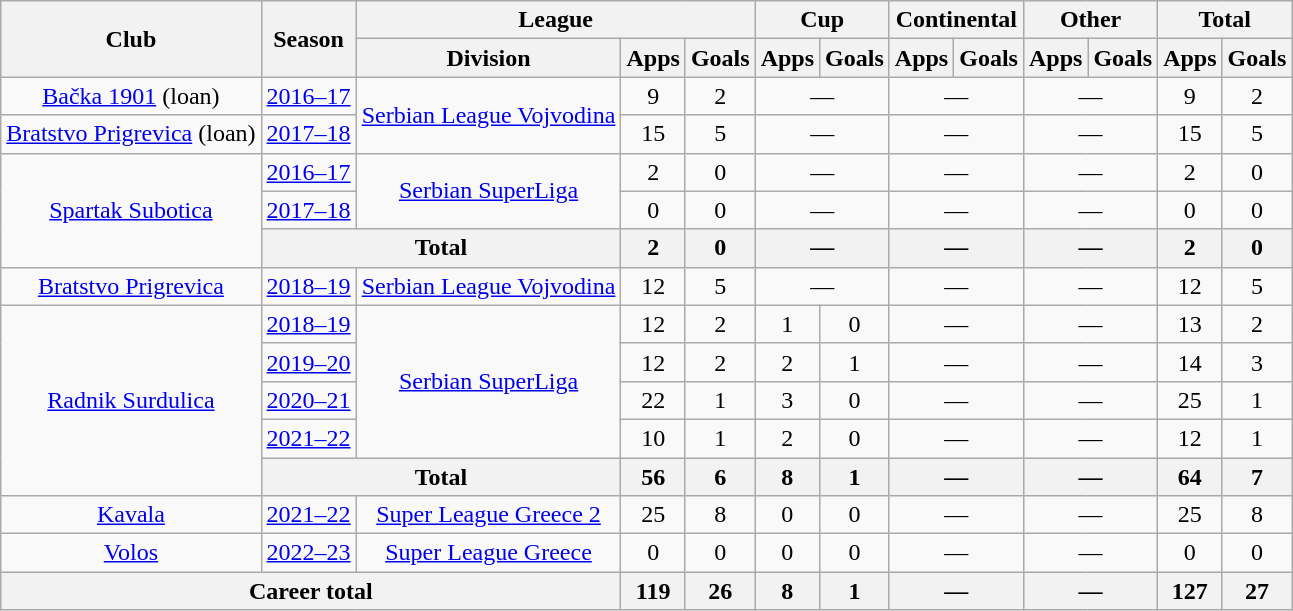<table class="wikitable" style="text-align:center">
<tr>
<th rowspan="2">Club</th>
<th rowspan="2">Season</th>
<th colspan="3">League</th>
<th colspan="2">Cup</th>
<th colspan="2">Continental</th>
<th colspan="2">Other</th>
<th colspan="2">Total</th>
</tr>
<tr>
<th>Division</th>
<th>Apps</th>
<th>Goals</th>
<th>Apps</th>
<th>Goals</th>
<th>Apps</th>
<th>Goals</th>
<th>Apps</th>
<th>Goals</th>
<th>Apps</th>
<th>Goals</th>
</tr>
<tr>
<td><a href='#'>Bačka 1901</a> (loan)</td>
<td><a href='#'>2016–17</a></td>
<td rowspan=2><a href='#'>Serbian League Vojvodina</a></td>
<td>9</td>
<td>2</td>
<td colspan="2">—</td>
<td colspan="2">—</td>
<td colspan="2">—</td>
<td>9</td>
<td>2</td>
</tr>
<tr>
<td><a href='#'>Bratstvo Prigrevica</a> (loan)</td>
<td><a href='#'>2017–18</a></td>
<td>15</td>
<td>5</td>
<td colspan="2">—</td>
<td colspan="2">—</td>
<td colspan="2">—</td>
<td>15</td>
<td>5</td>
</tr>
<tr>
<td rowspan="3"><a href='#'>Spartak Subotica</a></td>
<td><a href='#'>2016–17</a></td>
<td rowspan=2><a href='#'>Serbian SuperLiga</a></td>
<td>2</td>
<td>0</td>
<td colspan="2">—</td>
<td colspan="2">—</td>
<td colspan="2">—</td>
<td>2</td>
<td>0</td>
</tr>
<tr>
<td><a href='#'>2017–18</a></td>
<td>0</td>
<td>0</td>
<td colspan="2">—</td>
<td colspan="2">—</td>
<td colspan="2">—</td>
<td>0</td>
<td>0</td>
</tr>
<tr>
<th colspan="2">Total</th>
<th>2</th>
<th>0</th>
<th colspan="2">—</th>
<th colspan="2">—</th>
<th colspan="2">—</th>
<th>2</th>
<th>0</th>
</tr>
<tr>
<td><a href='#'>Bratstvo Prigrevica</a></td>
<td><a href='#'>2018–19</a></td>
<td><a href='#'>Serbian League Vojvodina</a></td>
<td>12</td>
<td>5</td>
<td colspan="2">—</td>
<td colspan="2">—</td>
<td colspan="2">—</td>
<td>12</td>
<td>5</td>
</tr>
<tr>
<td rowspan="5"><a href='#'>Radnik Surdulica</a></td>
<td><a href='#'>2018–19</a></td>
<td rowspan=4><a href='#'>Serbian SuperLiga</a></td>
<td>12</td>
<td>2</td>
<td>1</td>
<td>0</td>
<td colspan="2">—</td>
<td colspan="2">—</td>
<td>13</td>
<td>2</td>
</tr>
<tr>
<td><a href='#'>2019–20</a></td>
<td>12</td>
<td>2</td>
<td>2</td>
<td>1</td>
<td colspan="2">—</td>
<td colspan="2">—</td>
<td>14</td>
<td>3</td>
</tr>
<tr>
<td><a href='#'>2020–21</a></td>
<td>22</td>
<td>1</td>
<td>3</td>
<td>0</td>
<td colspan="2">—</td>
<td colspan="2">—</td>
<td>25</td>
<td>1</td>
</tr>
<tr>
<td><a href='#'>2021–22</a></td>
<td>10</td>
<td>1</td>
<td>2</td>
<td>0</td>
<td colspan="2">—</td>
<td colspan="2">—</td>
<td>12</td>
<td>1</td>
</tr>
<tr>
<th colspan="2">Total</th>
<th>56</th>
<th>6</th>
<th>8</th>
<th>1</th>
<th colspan="2">—</th>
<th colspan="2">—</th>
<th>64</th>
<th>7</th>
</tr>
<tr>
<td><a href='#'>Kavala</a></td>
<td><a href='#'>2021–22</a></td>
<td><a href='#'>Super League Greece 2</a></td>
<td>25</td>
<td>8</td>
<td>0</td>
<td>0</td>
<td colspan="2">—</td>
<td colspan="2">—</td>
<td>25</td>
<td>8</td>
</tr>
<tr>
<td><a href='#'>Volos</a></td>
<td><a href='#'>2022–23</a></td>
<td><a href='#'>Super League Greece</a></td>
<td>0</td>
<td>0</td>
<td>0</td>
<td>0</td>
<td colspan="2">—</td>
<td colspan="2">—</td>
<td>0</td>
<td>0</td>
</tr>
<tr>
<th colspan="3">Career total</th>
<th>119</th>
<th>26</th>
<th>8</th>
<th>1</th>
<th colspan="2">—</th>
<th colspan="2">—</th>
<th>127</th>
<th>27</th>
</tr>
</table>
